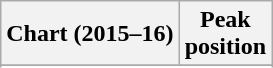<table class="wikitable sortable plainrowheaders" style="text-align:center">
<tr>
<th>Chart (2015–16)</th>
<th>Peak<br>position</th>
</tr>
<tr>
</tr>
<tr>
</tr>
<tr>
</tr>
<tr>
</tr>
</table>
